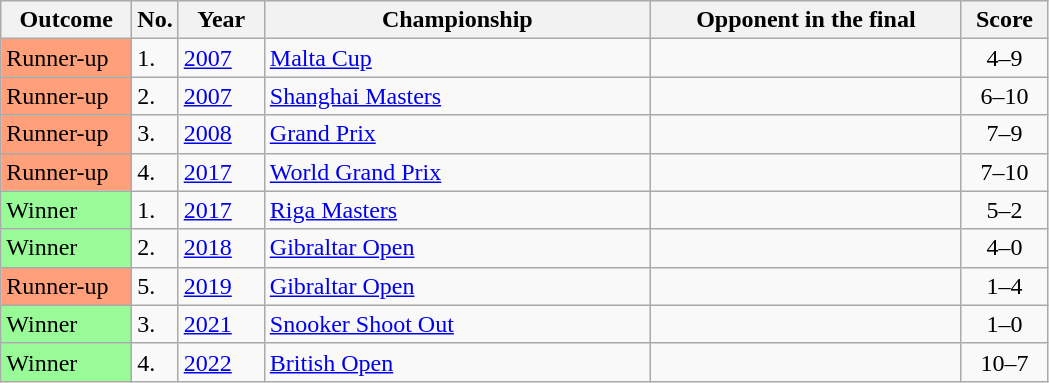<table class="sortable wikitable">
<tr>
<th width="80">Outcome</th>
<th width="20">No.</th>
<th width="50">Year</th>
<th style="width:250px;">Championship</th>
<th style="width:200px;">Opponent in the final</th>
<th style="width:50px;">Score</th>
</tr>
<tr>
<td style="background:#ffa07a;">Runner-up</td>
<td>1.</td>
<td><a href='#'>2007</a></td>
<td><a href='#'>Malta Cup</a></td>
<td> </td>
<td style="text-align:center;">4–9</td>
</tr>
<tr>
<td style="background:#ffa07a;">Runner-up</td>
<td>2.</td>
<td><a href='#'>2007</a></td>
<td><a href='#'>Shanghai Masters</a></td>
<td> </td>
<td style="text-align:center;">6–10</td>
</tr>
<tr>
<td style="background:#ffa07a;">Runner-up</td>
<td>3.</td>
<td><a href='#'>2008</a></td>
<td><a href='#'>Grand Prix</a></td>
<td> </td>
<td style="text-align:center;">7–9</td>
</tr>
<tr>
<td style="background:#ffa07a;">Runner-up</td>
<td>4.</td>
<td><a href='#'>2017</a></td>
<td><a href='#'>World Grand Prix</a></td>
<td> </td>
<td style="text-align:center;">7–10</td>
</tr>
<tr>
<td style="background:#98FB98">Winner</td>
<td>1.</td>
<td><a href='#'>2017</a></td>
<td><a href='#'>Riga Masters</a></td>
<td> </td>
<td style="text-align:center;">5–2</td>
</tr>
<tr>
<td style="background:#98FB98">Winner</td>
<td>2.</td>
<td><a href='#'>2018</a></td>
<td><a href='#'>Gibraltar Open</a></td>
<td> </td>
<td style="text-align:center;">4–0</td>
</tr>
<tr>
<td style="background:#ffa07a;">Runner-up</td>
<td>5.</td>
<td><a href='#'>2019</a></td>
<td><a href='#'>Gibraltar Open</a></td>
<td> </td>
<td style="text-align:center;">1–4</td>
</tr>
<tr>
<td style="background:#98FB98">Winner</td>
<td>3.</td>
<td><a href='#'>2021</a></td>
<td><a href='#'>Snooker Shoot Out</a></td>
<td> </td>
<td style="text-align:center;">1–0</td>
</tr>
<tr>
<td style="background:#98FB98">Winner</td>
<td>4.</td>
<td><a href='#'>2022</a></td>
<td><a href='#'>British Open</a></td>
<td> </td>
<td style="text-align:center;">10–7</td>
</tr>
</table>
